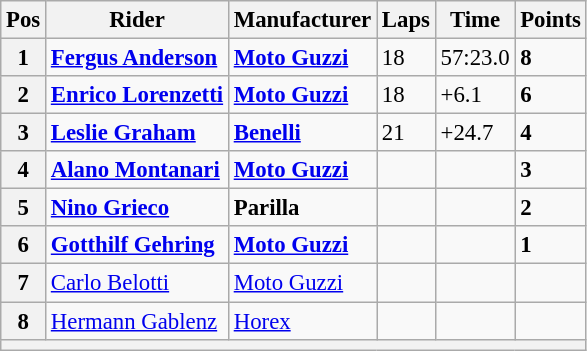<table class="wikitable" style="font-size: 95%;">
<tr>
<th>Pos</th>
<th>Rider</th>
<th>Manufacturer</th>
<th>Laps</th>
<th>Time</th>
<th>Points</th>
</tr>
<tr>
<th>1</th>
<td> <strong><a href='#'>Fergus Anderson</a></strong></td>
<td><strong><a href='#'>Moto Guzzi</a></strong></td>
<td>18</td>
<td>57:23.0</td>
<td><strong>8</strong></td>
</tr>
<tr>
<th>2</th>
<td> <strong><a href='#'>Enrico Lorenzetti</a></strong></td>
<td><strong><a href='#'>Moto Guzzi</a></strong></td>
<td>18</td>
<td>+6.1</td>
<td><strong>6</strong></td>
</tr>
<tr>
<th>3</th>
<td> <strong><a href='#'>Leslie Graham</a></strong></td>
<td><strong><a href='#'>Benelli</a></strong></td>
<td>21</td>
<td>+24.7</td>
<td><strong>4</strong></td>
</tr>
<tr>
<th>4</th>
<td> <strong><a href='#'>Alano Montanari</a></strong></td>
<td><strong><a href='#'>Moto Guzzi</a></strong></td>
<td></td>
<td></td>
<td><strong>3</strong></td>
</tr>
<tr>
<th>5</th>
<td> <strong><a href='#'>Nino Grieco</a></strong></td>
<td><strong>Parilla</strong></td>
<td></td>
<td></td>
<td><strong>2</strong></td>
</tr>
<tr>
<th>6</th>
<td> <strong><a href='#'>Gotthilf Gehring</a></strong></td>
<td><strong><a href='#'>Moto Guzzi</a></strong></td>
<td></td>
<td></td>
<td><strong>1</strong></td>
</tr>
<tr>
<th>7</th>
<td> <a href='#'>Carlo Belotti</a></td>
<td><a href='#'>Moto Guzzi</a></td>
<td></td>
<td></td>
<td></td>
</tr>
<tr>
<th>8</th>
<td> <a href='#'>Hermann Gablenz</a></td>
<td><a href='#'>Horex</a></td>
<td></td>
<td></td>
<td></td>
</tr>
<tr>
<th colspan=6></th>
</tr>
</table>
